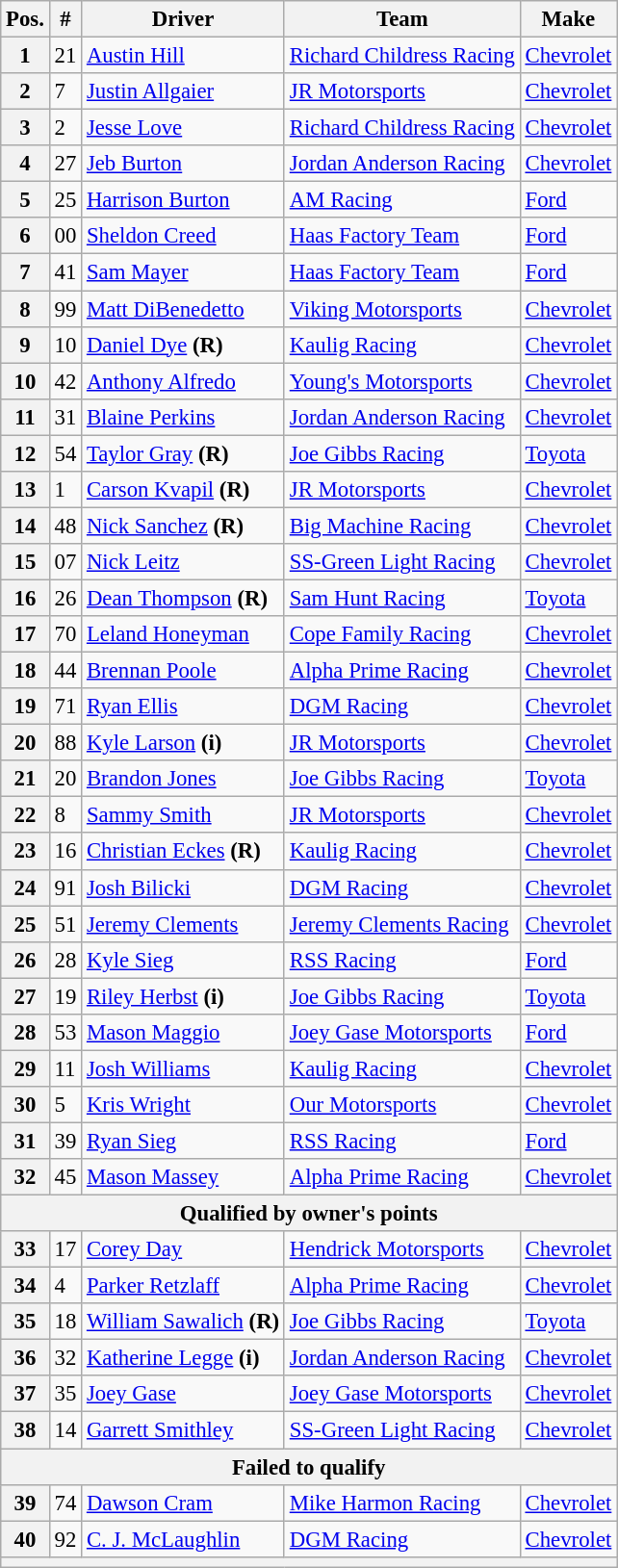<table class="wikitable" style="font-size:95%">
<tr>
<th>Pos.</th>
<th>#</th>
<th>Driver</th>
<th>Team</th>
<th>Make</th>
</tr>
<tr>
<th>1</th>
<td>21</td>
<td><a href='#'>Austin Hill</a></td>
<td><a href='#'>Richard Childress Racing</a></td>
<td><a href='#'>Chevrolet</a></td>
</tr>
<tr>
<th>2</th>
<td>7</td>
<td><a href='#'>Justin Allgaier</a></td>
<td><a href='#'>JR Motorsports</a></td>
<td><a href='#'>Chevrolet</a></td>
</tr>
<tr>
<th>3</th>
<td>2</td>
<td><a href='#'>Jesse Love</a></td>
<td><a href='#'>Richard Childress Racing</a></td>
<td><a href='#'>Chevrolet</a></td>
</tr>
<tr>
<th>4</th>
<td>27</td>
<td><a href='#'>Jeb Burton</a></td>
<td><a href='#'>Jordan Anderson Racing</a></td>
<td><a href='#'>Chevrolet</a></td>
</tr>
<tr>
<th>5</th>
<td>25</td>
<td><a href='#'>Harrison Burton</a></td>
<td><a href='#'>AM Racing</a></td>
<td><a href='#'>Ford</a></td>
</tr>
<tr>
<th>6</th>
<td>00</td>
<td><a href='#'>Sheldon Creed</a></td>
<td><a href='#'>Haas Factory Team</a></td>
<td><a href='#'>Ford</a></td>
</tr>
<tr>
<th>7</th>
<td>41</td>
<td><a href='#'>Sam Mayer</a></td>
<td><a href='#'>Haas Factory Team</a></td>
<td><a href='#'>Ford</a></td>
</tr>
<tr>
<th>8</th>
<td>99</td>
<td><a href='#'>Matt DiBenedetto</a></td>
<td><a href='#'>Viking Motorsports</a></td>
<td><a href='#'>Chevrolet</a></td>
</tr>
<tr>
<th>9</th>
<td>10</td>
<td><a href='#'>Daniel Dye</a> <strong>(R)</strong></td>
<td><a href='#'>Kaulig Racing</a></td>
<td><a href='#'>Chevrolet</a></td>
</tr>
<tr>
<th>10</th>
<td>42</td>
<td><a href='#'>Anthony Alfredo</a></td>
<td><a href='#'>Young's Motorsports</a></td>
<td><a href='#'>Chevrolet</a></td>
</tr>
<tr>
<th>11</th>
<td>31</td>
<td><a href='#'>Blaine Perkins</a></td>
<td><a href='#'>Jordan Anderson Racing</a></td>
<td><a href='#'>Chevrolet</a></td>
</tr>
<tr>
<th>12</th>
<td>54</td>
<td><a href='#'>Taylor Gray</a> <strong>(R)</strong></td>
<td><a href='#'>Joe Gibbs Racing</a></td>
<td><a href='#'>Toyota</a></td>
</tr>
<tr>
<th>13</th>
<td>1</td>
<td><a href='#'>Carson Kvapil</a> <strong>(R)</strong></td>
<td><a href='#'>JR Motorsports</a></td>
<td><a href='#'>Chevrolet</a></td>
</tr>
<tr>
<th>14</th>
<td>48</td>
<td><a href='#'>Nick Sanchez</a> <strong>(R)</strong></td>
<td><a href='#'>Big Machine Racing</a></td>
<td><a href='#'>Chevrolet</a></td>
</tr>
<tr>
<th>15</th>
<td>07</td>
<td><a href='#'>Nick Leitz</a></td>
<td><a href='#'>SS-Green Light Racing</a></td>
<td><a href='#'>Chevrolet</a></td>
</tr>
<tr>
<th>16</th>
<td>26</td>
<td><a href='#'>Dean Thompson</a> <strong>(R)</strong></td>
<td><a href='#'>Sam Hunt Racing</a></td>
<td><a href='#'>Toyota</a></td>
</tr>
<tr>
<th>17</th>
<td>70</td>
<td><a href='#'>Leland Honeyman</a></td>
<td><a href='#'>Cope Family Racing</a></td>
<td><a href='#'>Chevrolet</a></td>
</tr>
<tr>
<th>18</th>
<td>44</td>
<td><a href='#'>Brennan Poole</a></td>
<td><a href='#'>Alpha Prime Racing</a></td>
<td><a href='#'>Chevrolet</a></td>
</tr>
<tr>
<th>19</th>
<td>71</td>
<td><a href='#'>Ryan Ellis</a></td>
<td><a href='#'>DGM Racing</a></td>
<td><a href='#'>Chevrolet</a></td>
</tr>
<tr>
<th>20</th>
<td>88</td>
<td><a href='#'>Kyle Larson</a> <strong>(i)</strong></td>
<td><a href='#'>JR Motorsports</a></td>
<td><a href='#'>Chevrolet</a></td>
</tr>
<tr>
<th>21</th>
<td>20</td>
<td><a href='#'>Brandon Jones</a></td>
<td><a href='#'>Joe Gibbs Racing</a></td>
<td><a href='#'>Toyota</a></td>
</tr>
<tr>
<th>22</th>
<td>8</td>
<td><a href='#'>Sammy Smith</a></td>
<td><a href='#'>JR Motorsports</a></td>
<td><a href='#'>Chevrolet</a></td>
</tr>
<tr>
<th>23</th>
<td>16</td>
<td><a href='#'>Christian Eckes</a> <strong>(R)</strong></td>
<td><a href='#'>Kaulig Racing</a></td>
<td><a href='#'>Chevrolet</a></td>
</tr>
<tr>
<th>24</th>
<td>91</td>
<td><a href='#'>Josh Bilicki</a></td>
<td><a href='#'>DGM Racing</a></td>
<td><a href='#'>Chevrolet</a></td>
</tr>
<tr>
<th>25</th>
<td>51</td>
<td><a href='#'>Jeremy Clements</a></td>
<td><a href='#'>Jeremy Clements Racing</a></td>
<td><a href='#'>Chevrolet</a></td>
</tr>
<tr>
<th>26</th>
<td>28</td>
<td><a href='#'>Kyle Sieg</a></td>
<td><a href='#'>RSS Racing</a></td>
<td><a href='#'>Ford</a></td>
</tr>
<tr>
<th>27</th>
<td>19</td>
<td><a href='#'>Riley Herbst</a> <strong>(i)</strong></td>
<td><a href='#'>Joe Gibbs Racing</a></td>
<td><a href='#'>Toyota</a></td>
</tr>
<tr>
<th>28</th>
<td>53</td>
<td><a href='#'>Mason Maggio</a></td>
<td><a href='#'>Joey Gase Motorsports</a></td>
<td><a href='#'>Ford</a></td>
</tr>
<tr>
<th>29</th>
<td>11</td>
<td><a href='#'>Josh Williams</a></td>
<td><a href='#'>Kaulig Racing</a></td>
<td><a href='#'>Chevrolet</a></td>
</tr>
<tr>
<th>30</th>
<td>5</td>
<td><a href='#'>Kris Wright</a></td>
<td><a href='#'>Our Motorsports</a></td>
<td><a href='#'>Chevrolet</a></td>
</tr>
<tr>
<th>31</th>
<td>39</td>
<td><a href='#'>Ryan Sieg</a></td>
<td><a href='#'>RSS Racing</a></td>
<td><a href='#'>Ford</a></td>
</tr>
<tr>
<th>32</th>
<td>45</td>
<td><a href='#'>Mason Massey</a></td>
<td><a href='#'>Alpha Prime Racing</a></td>
<td><a href='#'>Chevrolet</a></td>
</tr>
<tr>
<th colspan="5">Qualified by owner's points</th>
</tr>
<tr>
<th>33</th>
<td>17</td>
<td><a href='#'>Corey Day</a></td>
<td><a href='#'>Hendrick Motorsports</a></td>
<td><a href='#'>Chevrolet</a></td>
</tr>
<tr>
<th>34</th>
<td>4</td>
<td><a href='#'>Parker Retzlaff</a></td>
<td><a href='#'>Alpha Prime Racing</a></td>
<td><a href='#'>Chevrolet</a></td>
</tr>
<tr>
<th>35</th>
<td>18</td>
<td><a href='#'>William Sawalich</a> <strong>(R)</strong></td>
<td><a href='#'>Joe Gibbs Racing</a></td>
<td><a href='#'>Toyota</a></td>
</tr>
<tr>
<th>36</th>
<td>32</td>
<td><a href='#'>Katherine Legge</a> <strong>(i)</strong></td>
<td><a href='#'>Jordan Anderson Racing</a></td>
<td><a href='#'>Chevrolet</a></td>
</tr>
<tr>
<th>37</th>
<td>35</td>
<td><a href='#'>Joey Gase</a></td>
<td><a href='#'>Joey Gase Motorsports</a></td>
<td><a href='#'>Chevrolet</a></td>
</tr>
<tr>
<th>38</th>
<td>14</td>
<td><a href='#'>Garrett Smithley</a></td>
<td><a href='#'>SS-Green Light Racing</a></td>
<td><a href='#'>Chevrolet</a></td>
</tr>
<tr>
<th colspan="5">Failed to qualify</th>
</tr>
<tr>
<th>39</th>
<td>74</td>
<td><a href='#'>Dawson Cram</a></td>
<td><a href='#'>Mike Harmon Racing</a></td>
<td><a href='#'>Chevrolet</a></td>
</tr>
<tr>
<th>40</th>
<td>92</td>
<td><a href='#'>C. J. McLaughlin</a></td>
<td><a href='#'>DGM Racing</a></td>
<td><a href='#'>Chevrolet</a></td>
</tr>
<tr>
<th colspan="5"></th>
</tr>
</table>
